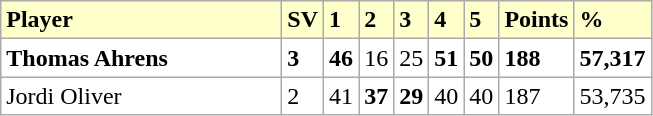<table class="wikitable">
<tr bgcolor="#ffffcc">
<td width=180><strong>Player</strong></td>
<td><strong>SV</strong></td>
<td><strong>1</strong></td>
<td><strong>2</strong></td>
<td><strong>3</strong></td>
<td><strong>4</strong></td>
<td><strong>5</strong></td>
<td><strong>Points</strong></td>
<td><strong>%</strong></td>
</tr>
<tr bgcolor="FFFFFF">
<td> <strong>Thomas Ahrens</strong></td>
<td><strong>3</strong></td>
<td><strong>46</strong></td>
<td>16</td>
<td>25</td>
<td><strong>51</strong></td>
<td><strong>50</strong></td>
<td><strong>188</strong></td>
<td><strong>57,317</strong></td>
</tr>
<tr bgcolor="FFFFFF">
<td> Jordi Oliver</td>
<td>2</td>
<td>41</td>
<td><strong>37</strong></td>
<td><strong>29</strong></td>
<td>40</td>
<td>40</td>
<td>187</td>
<td>53,735</td>
</tr>
</table>
